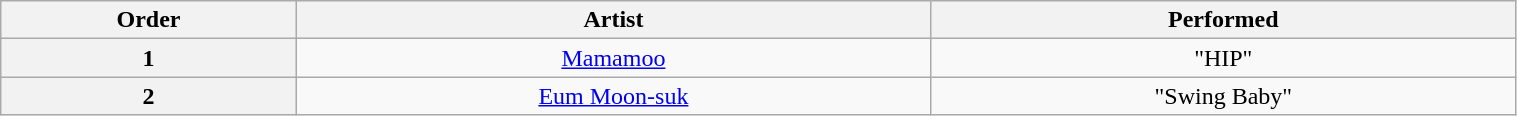<table class="wikitable" style="text-align:center; width:80%;">
<tr>
<th>Order</th>
<th>Artist</th>
<th>Performed</th>
</tr>
<tr>
<th>1</th>
<td><a href='#'>Mamamoo</a></td>
<td>"HIP"</td>
</tr>
<tr>
<th>2</th>
<td><a href='#'>Eum Moon-suk</a></td>
<td>"Swing Baby"</td>
</tr>
</table>
